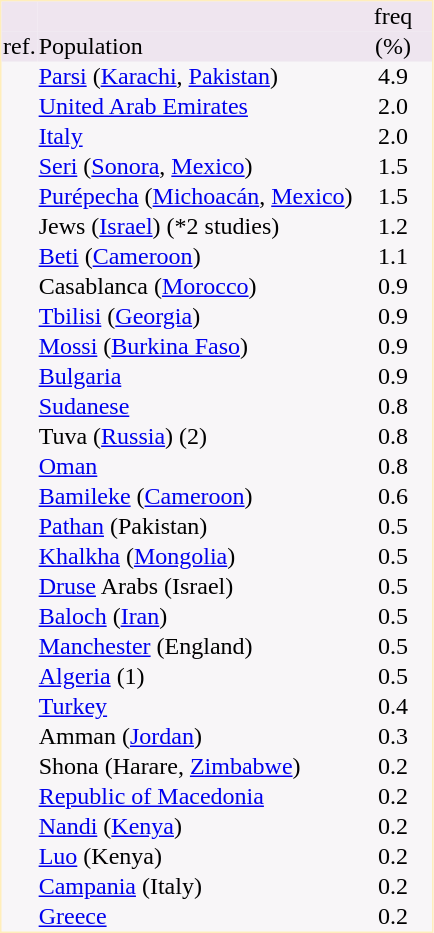<table border="0" cellspacing="0" cellpadding="1" align="left" style="text-align:center; margin-right: 1em;  border:1px #ffeebb solid; background:#f8f6f8; ">
<tr style="background:#efe5ef">
<td></td>
<td></td>
<td>freq</td>
</tr>
<tr style="background:#eee5ef">
<td>ref.</td>
<td align="left">Population</td>
<td style="width:50px">(%)</td>
</tr>
<tr>
<td></td>
<td align="left"><a href='#'>Parsi</a> (<a href='#'>Karachi</a>, <a href='#'>Pakistan</a>)</td>
<td>4.9</td>
</tr>
<tr>
<td></td>
<td align="left"><a href='#'>United Arab Emirates</a></td>
<td>2.0</td>
</tr>
<tr>
<td></td>
<td align="left"><a href='#'>Italy</a></td>
<td>2.0</td>
</tr>
<tr>
<td></td>
<td align="left"><a href='#'>Seri</a> (<a href='#'>Sonora</a>, <a href='#'>Mexico</a>)</td>
<td>1.5</td>
</tr>
<tr>
<td></td>
<td align="left"><a href='#'>Purépecha</a> (<a href='#'>Michoacán</a>, <a href='#'>Mexico</a>)</td>
<td>1.5</td>
</tr>
<tr>
<td></td>
<td align="left">Jews (<a href='#'>Israel</a>) (*2 studies)</td>
<td>1.2</td>
</tr>
<tr>
<td></td>
<td align="left"><a href='#'>Beti</a> (<a href='#'>Cameroon</a>)</td>
<td>1.1</td>
</tr>
<tr>
<td></td>
<td align="left">Casablanca (<a href='#'>Morocco</a>)</td>
<td>0.9</td>
</tr>
<tr>
<td></td>
<td align="left"><a href='#'>Tbilisi</a> (<a href='#'>Georgia</a>)</td>
<td>0.9</td>
</tr>
<tr>
<td></td>
<td align="left"><a href='#'>Mossi</a> (<a href='#'>Burkina Faso</a>)</td>
<td>0.9</td>
</tr>
<tr>
<td></td>
<td align="left"><a href='#'>Bulgaria</a></td>
<td>0.9</td>
</tr>
<tr>
<td></td>
<td align="left"><a href='#'>Sudanese</a></td>
<td>0.8</td>
</tr>
<tr>
<td></td>
<td align="left">Tuva  (<a href='#'>Russia</a>) (2)</td>
<td>0.8</td>
</tr>
<tr>
<td></td>
<td align="left"><a href='#'>Oman</a></td>
<td>0.8</td>
</tr>
<tr>
<td></td>
<td align="left"><a href='#'>Bamileke</a> (<a href='#'>Cameroon</a>)</td>
<td>0.6</td>
</tr>
<tr>
<td></td>
<td align="left"><a href='#'>Pathan</a> (Pakistan)</td>
<td>0.5</td>
</tr>
<tr>
<td></td>
<td align="left"><a href='#'>Khalkha</a> (<a href='#'>Mongolia</a>)</td>
<td>0.5</td>
</tr>
<tr>
<td></td>
<td align="left"><a href='#'>Druse</a> Arabs (Israel)</td>
<td>0.5</td>
</tr>
<tr>
<td></td>
<td align="left"><a href='#'>Baloch</a> (<a href='#'>Iran</a>)</td>
<td>0.5</td>
</tr>
<tr>
<td></td>
<td align="left"><a href='#'>Manchester</a> (England)</td>
<td>0.5</td>
</tr>
<tr>
<td></td>
<td align="left"><a href='#'>Algeria</a> (1)</td>
<td>0.5</td>
</tr>
<tr>
<td></td>
<td align="left"><a href='#'>Turkey</a></td>
<td>0.4</td>
</tr>
<tr>
<td></td>
<td align="left">Amman (<a href='#'>Jordan</a>)</td>
<td>0.3</td>
</tr>
<tr>
<td></td>
<td align="left">Shona (Harare, <a href='#'>Zimbabwe</a>)</td>
<td>0.2</td>
</tr>
<tr>
<td></td>
<td align="left"><a href='#'>Republic of Macedonia</a></td>
<td>0.2</td>
</tr>
<tr>
<td></td>
<td align="left"><a href='#'>Nandi</a> (<a href='#'>Kenya</a>)</td>
<td>0.2</td>
</tr>
<tr>
<td></td>
<td align="left"><a href='#'>Luo</a> (Kenya)</td>
<td>0.2</td>
</tr>
<tr>
<td></td>
<td align="left"><a href='#'>Campania</a> (Italy)</td>
<td>0.2</td>
</tr>
<tr>
<td></td>
<td align="left"><a href='#'>Greece</a></td>
<td>0.2</td>
</tr>
</table>
